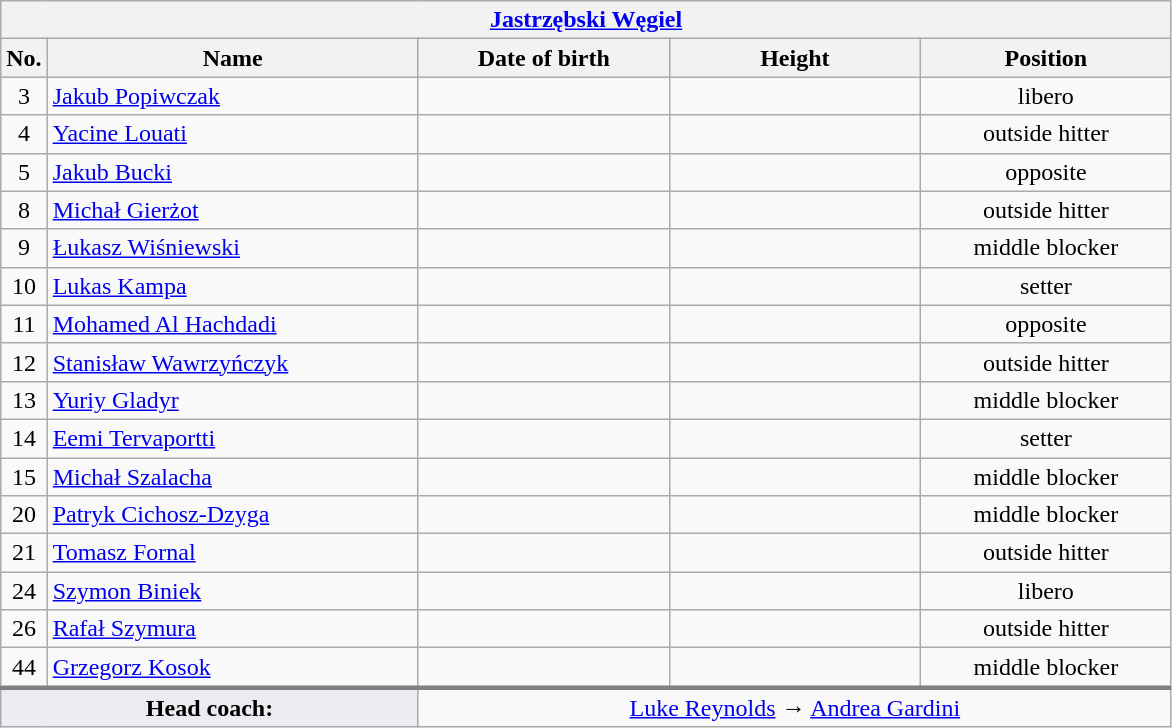<table class="wikitable collapsible collapsed" style="font-size:100%; text-align:center">
<tr>
<th colspan=5 style="width:30em"><a href='#'>Jastrzębski Węgiel</a></th>
</tr>
<tr>
<th>No.</th>
<th style="width:15em">Name</th>
<th style="width:10em">Date of birth</th>
<th style="width:10em">Height</th>
<th style="width:10em">Position</th>
</tr>
<tr>
<td>3</td>
<td align=left> <a href='#'>Jakub Popiwczak</a></td>
<td align=right></td>
<td></td>
<td>libero</td>
</tr>
<tr>
<td>4</td>
<td align=left> <a href='#'>Yacine Louati</a></td>
<td align=right></td>
<td></td>
<td>outside hitter</td>
</tr>
<tr>
<td>5</td>
<td align=left> <a href='#'>Jakub Bucki</a></td>
<td align=right></td>
<td></td>
<td>opposite</td>
</tr>
<tr>
<td>8</td>
<td align=left> <a href='#'>Michał Gierżot</a></td>
<td align=right></td>
<td></td>
<td>outside hitter</td>
</tr>
<tr>
<td>9</td>
<td align=left> <a href='#'>Łukasz Wiśniewski</a></td>
<td align=right></td>
<td></td>
<td>middle blocker</td>
</tr>
<tr>
<td>10</td>
<td align=left> <a href='#'>Lukas Kampa</a></td>
<td align=right></td>
<td></td>
<td>setter</td>
</tr>
<tr>
<td>11</td>
<td align=left> <a href='#'>Mohamed Al Hachdadi</a></td>
<td align=right></td>
<td></td>
<td>opposite</td>
</tr>
<tr>
<td>12</td>
<td align=left> <a href='#'>Stanisław Wawrzyńczyk</a></td>
<td align=right></td>
<td></td>
<td>outside hitter</td>
</tr>
<tr>
<td>13</td>
<td align=left> <a href='#'>Yuriy Gladyr</a></td>
<td align=right></td>
<td></td>
<td>middle blocker</td>
</tr>
<tr>
<td>14</td>
<td align=left> <a href='#'>Eemi Tervaportti</a></td>
<td align=right></td>
<td></td>
<td>setter</td>
</tr>
<tr>
<td>15</td>
<td align=left> <a href='#'>Michał Szalacha</a></td>
<td align=right></td>
<td></td>
<td>middle blocker</td>
</tr>
<tr>
<td>20</td>
<td align=left> <a href='#'>Patryk Cichosz-Dzyga</a></td>
<td align=right></td>
<td></td>
<td>middle blocker</td>
</tr>
<tr>
<td>21</td>
<td align=left> <a href='#'>Tomasz Fornal</a></td>
<td align=right></td>
<td></td>
<td>outside hitter</td>
</tr>
<tr>
<td>24</td>
<td align=left> <a href='#'>Szymon Biniek</a></td>
<td align=right></td>
<td></td>
<td>libero</td>
</tr>
<tr>
<td>26</td>
<td align=left> <a href='#'>Rafał Szymura</a></td>
<td align=right></td>
<td></td>
<td>outside hitter</td>
</tr>
<tr>
<td>44</td>
<td align=left> <a href='#'>Grzegorz Kosok</a></td>
<td align=right></td>
<td></td>
<td>middle blocker</td>
</tr>
<tr style="border-top: 3px solid grey">
<td colspan=2 style="background:#EAECF0"><strong>Head coach:</strong></td>
<td colspan=3> <a href='#'>Luke Reynolds</a> →  <a href='#'>Andrea Gardini</a></td>
</tr>
</table>
